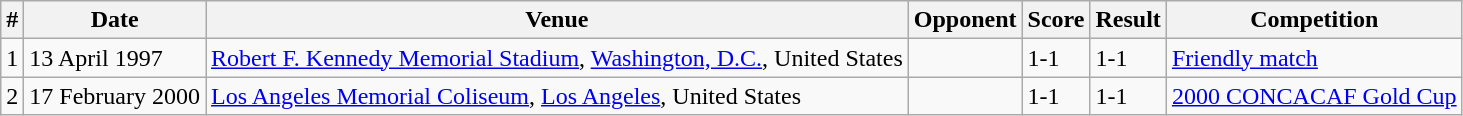<table class="wikitable">
<tr>
<th>#</th>
<th>Date</th>
<th>Venue</th>
<th>Opponent</th>
<th>Score</th>
<th>Result</th>
<th>Competition</th>
</tr>
<tr>
<td>1</td>
<td>13 April 1997</td>
<td><a href='#'>Robert F. Kennedy Memorial Stadium</a>, <a href='#'>Washington, D.C.</a>, United States</td>
<td></td>
<td>1-1</td>
<td>1-1</td>
<td><a href='#'>Friendly match</a></td>
</tr>
<tr>
<td>2</td>
<td>17 February 2000</td>
<td><a href='#'>Los Angeles Memorial Coliseum</a>, <a href='#'>Los Angeles</a>, United States</td>
<td></td>
<td>1-1</td>
<td>1-1</td>
<td><a href='#'>2000 CONCACAF Gold Cup</a></td>
</tr>
</table>
